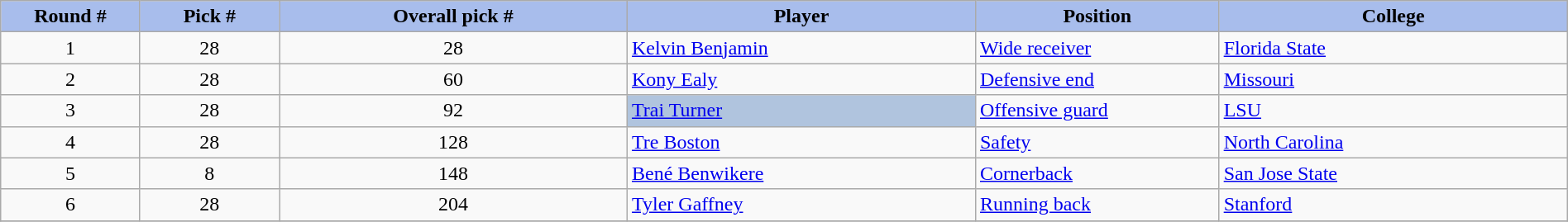<table class="wikitable" style="width: 100%">
<tr>
<th style="background:#A8BDEC;" width=8%>Round #</th>
<th width=8% style="background:#A8BDEC;">Pick #</th>
<th width=20% style="background:#A8BDEC;">Overall pick #</th>
<th width=20% style="background:#A8BDEC;">Player</th>
<th width=14% style="background:#A8BDEC;">Position</th>
<th width=20% style="background:#A8BDEC;">College</th>
</tr>
<tr>
<td align=center>1</td>
<td align=center>28</td>
<td align=center>28</td>
<td><a href='#'>Kelvin Benjamin</a></td>
<td><a href='#'>Wide receiver</a></td>
<td><a href='#'>Florida State</a></td>
</tr>
<tr>
<td align=center>2</td>
<td align=center>28</td>
<td align=center>60</td>
<td><a href='#'>Kony Ealy</a></td>
<td><a href='#'>Defensive end</a></td>
<td><a href='#'>Missouri</a></td>
</tr>
<tr>
<td align=center>3</td>
<td align=center>28</td>
<td align=center>92</td>
<td bgcolor=lightsteelblue><a href='#'>Trai Turner</a></td>
<td><a href='#'>Offensive guard</a></td>
<td><a href='#'>LSU</a></td>
</tr>
<tr>
<td align=center>4</td>
<td align=center>28</td>
<td align=center>128</td>
<td><a href='#'>Tre Boston</a></td>
<td><a href='#'>Safety</a></td>
<td><a href='#'>North Carolina</a></td>
</tr>
<tr>
<td align=center>5</td>
<td align=center>8</td>
<td align=center>148</td>
<td><a href='#'>Bené Benwikere</a></td>
<td><a href='#'>Cornerback</a></td>
<td><a href='#'>San Jose State</a></td>
</tr>
<tr>
<td align=center>6</td>
<td align=center>28</td>
<td align=center>204</td>
<td><a href='#'>Tyler Gaffney</a></td>
<td><a href='#'>Running back</a></td>
<td><a href='#'>Stanford</a></td>
</tr>
<tr>
</tr>
</table>
